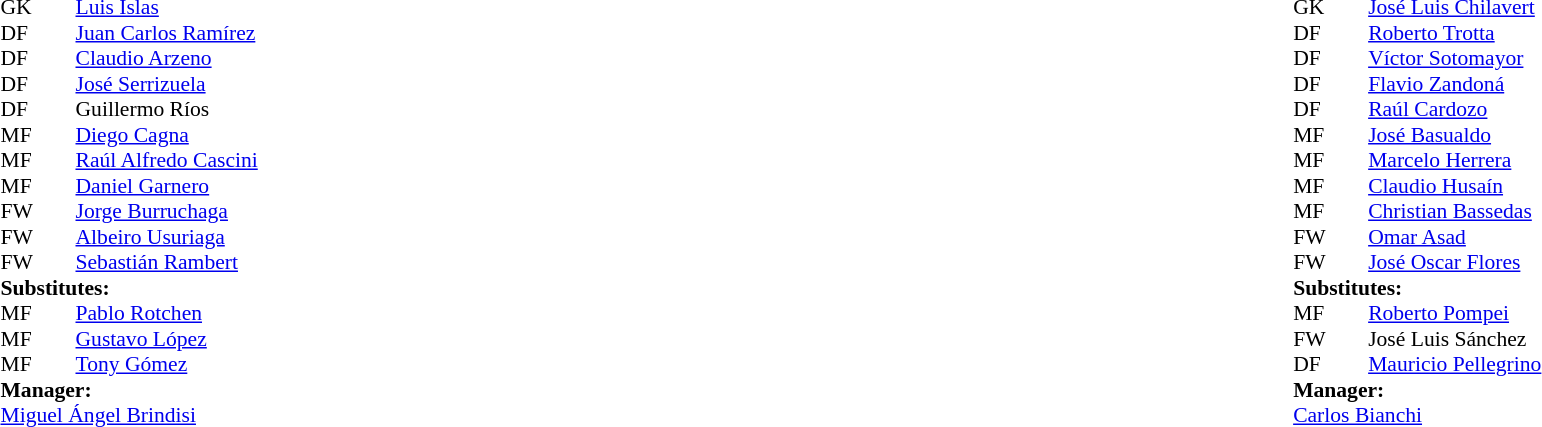<table width="100%">
<tr>
<td valign="top" width="50%"><br><table style="font-size: 90%" cellspacing="0" cellpadding="0">
<tr>
<td colspan="4"></td>
</tr>
<tr>
<th width=25></th>
<th width=25></th>
</tr>
<tr>
<td>GK</td>
<td></td>
<td> <a href='#'>Luis Islas</a></td>
</tr>
<tr>
<td>DF</td>
<td></td>
<td> <a href='#'>Juan Carlos Ramírez</a></td>
</tr>
<tr>
<td>DF</td>
<td></td>
<td> <a href='#'>Claudio Arzeno</a></td>
</tr>
<tr>
<td>DF</td>
<td></td>
<td> <a href='#'>José Serrizuela</a></td>
</tr>
<tr>
<td>DF</td>
<td></td>
<td> Guillermo Ríos</td>
</tr>
<tr>
<td>MF</td>
<td></td>
<td> <a href='#'>Diego Cagna</a></td>
</tr>
<tr>
<td>MF</td>
<td></td>
<td> <a href='#'>Raúl Alfredo Cascini</a></td>
</tr>
<tr>
<td>MF</td>
<td></td>
<td> <a href='#'>Daniel Garnero</a></td>
<td></td>
<td></td>
</tr>
<tr>
<td>FW</td>
<td></td>
<td> <a href='#'>Jorge Burruchaga</a></td>
<td></td>
<td></td>
</tr>
<tr>
<td>FW</td>
<td></td>
<td> <a href='#'>Albeiro Usuriaga</a></td>
<td></td>
<td></td>
</tr>
<tr>
<td>FW</td>
<td></td>
<td> <a href='#'>Sebastián Rambert</a></td>
</tr>
<tr>
<td colspan=3><strong>Substitutes:</strong></td>
</tr>
<tr>
<td>MF</td>
<td></td>
<td> <a href='#'>Pablo Rotchen</a></td>
<td></td>
<td></td>
</tr>
<tr>
<td>MF</td>
<td></td>
<td> <a href='#'>Gustavo López</a></td>
<td></td>
<td></td>
</tr>
<tr>
<td>MF</td>
<td></td>
<td> <a href='#'>Tony Gómez</a></td>
<td></td>
<td></td>
</tr>
<tr>
<td colspan=3><strong>Manager:</strong></td>
</tr>
<tr>
<td colspan=4> <a href='#'>Miguel Ángel Brindisi</a></td>
</tr>
</table>
</td>
<td><br><table style="font-size: 90%" cellspacing="0" cellpadding="0" align=center>
<tr>
<td colspan="4"></td>
</tr>
<tr>
<th width=25></th>
<th width=25></th>
</tr>
<tr>
<td>GK</td>
<td></td>
<td> <a href='#'>José Luis Chilavert</a></td>
</tr>
<tr>
<td>DF</td>
<td></td>
<td> <a href='#'>Roberto Trotta</a></td>
</tr>
<tr>
<td>DF</td>
<td></td>
<td> <a href='#'>Víctor Sotomayor</a></td>
</tr>
<tr>
<td>DF</td>
<td></td>
<td> <a href='#'>Flavio Zandoná</a></td>
</tr>
<tr>
<td>DF</td>
<td></td>
<td> <a href='#'>Raúl Cardozo</a></td>
<td></td>
<td></td>
</tr>
<tr>
<td>MF</td>
<td></td>
<td> <a href='#'>José Basualdo</a></td>
</tr>
<tr>
<td>MF</td>
<td></td>
<td> <a href='#'>Marcelo Herrera</a></td>
</tr>
<tr>
<td>MF</td>
<td></td>
<td> <a href='#'>Claudio Husaín</a></td>
<td></td>
<td></td>
</tr>
<tr>
<td>MF</td>
<td></td>
<td> <a href='#'>Christian Bassedas</a></td>
<td></td>
<td></td>
</tr>
<tr>
<td>FW</td>
<td></td>
<td> <a href='#'>Omar Asad</a></td>
</tr>
<tr>
<td>FW</td>
<td></td>
<td> <a href='#'>José Oscar Flores</a></td>
</tr>
<tr>
<td colspan=3><strong>Substitutes:</strong></td>
</tr>
<tr>
<td>MF</td>
<td></td>
<td> <a href='#'>Roberto Pompei</a></td>
<td></td>
<td></td>
</tr>
<tr>
<td>FW</td>
<td></td>
<td> José Luis Sánchez</td>
<td></td>
<td></td>
</tr>
<tr>
<td>DF</td>
<td></td>
<td> <a href='#'>Mauricio Pellegrino</a></td>
<td></td>
<td></td>
</tr>
<tr>
<td colspan=3><strong>Manager:</strong></td>
</tr>
<tr>
<td colspan=4> <a href='#'>Carlos Bianchi</a></td>
</tr>
</table>
</td>
</tr>
</table>
